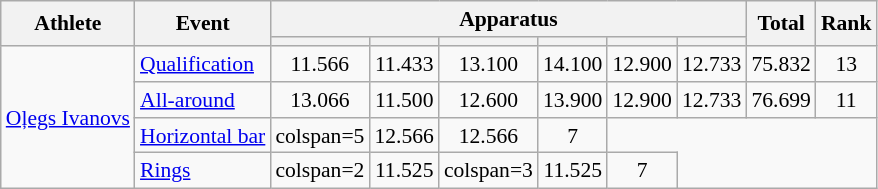<table class="wikitable" style="text-align:center;font-size:90%">
<tr>
<th rowspan=2>Athlete</th>
<th rowspan=2>Event</th>
<th colspan=6>Apparatus</th>
<th rowspan=2>Total</th>
<th rowspan=2>Rank</th>
</tr>
<tr style="font-size:95%">
<th></th>
<th></th>
<th></th>
<th></th>
<th></th>
<th></th>
</tr>
<tr>
<td rowspan=7 align=left><a href='#'>Oļegs Ivanovs</a></td>
<td align=left><a href='#'>Qualification</a></td>
<td>11.566</td>
<td>11.433</td>
<td>13.100</td>
<td>14.100</td>
<td>12.900</td>
<td>12.733</td>
<td>75.832</td>
<td>13</td>
</tr>
<tr>
<td align=left><a href='#'>All-around</a></td>
<td>13.066</td>
<td>11.500</td>
<td>12.600</td>
<td>13.900</td>
<td>12.900</td>
<td>12.733</td>
<td>76.699</td>
<td>11</td>
</tr>
<tr>
<td align=left><a href='#'>Horizontal bar</a></td>
<td>colspan=5 </td>
<td>12.566</td>
<td>12.566</td>
<td>7</td>
</tr>
<tr>
<td align=left><a href='#'>Rings</a></td>
<td>colspan=2 </td>
<td>11.525</td>
<td>colspan=3 </td>
<td>11.525</td>
<td>7</td>
</tr>
</table>
